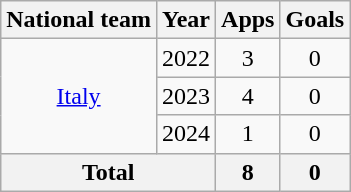<table class="wikitable" style="text-align:center">
<tr>
<th>National team</th>
<th>Year</th>
<th>Apps</th>
<th>Goals</th>
</tr>
<tr>
<td rowspan="3"><a href='#'>Italy</a></td>
<td>2022</td>
<td>3</td>
<td>0</td>
</tr>
<tr>
<td>2023</td>
<td>4</td>
<td>0</td>
</tr>
<tr>
<td>2024</td>
<td>1</td>
<td>0</td>
</tr>
<tr>
<th colspan="2">Total</th>
<th>8</th>
<th>0</th>
</tr>
</table>
